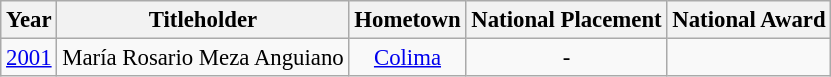<table class="wikitable sortable" style="font-size:95%;">
<tr>
<th>Year</th>
<th>Titleholder</th>
<th>Hometown</th>
<th>National Placement</th>
<th>National Award</th>
</tr>
<tr>
<td align="center"><a href='#'>2001</a></td>
<td>María Rosario Meza Anguiano</td>
<td align="center"><a href='#'>Colima</a></td>
<td align="center">-</td>
<td align="center"></td>
</tr>
</table>
